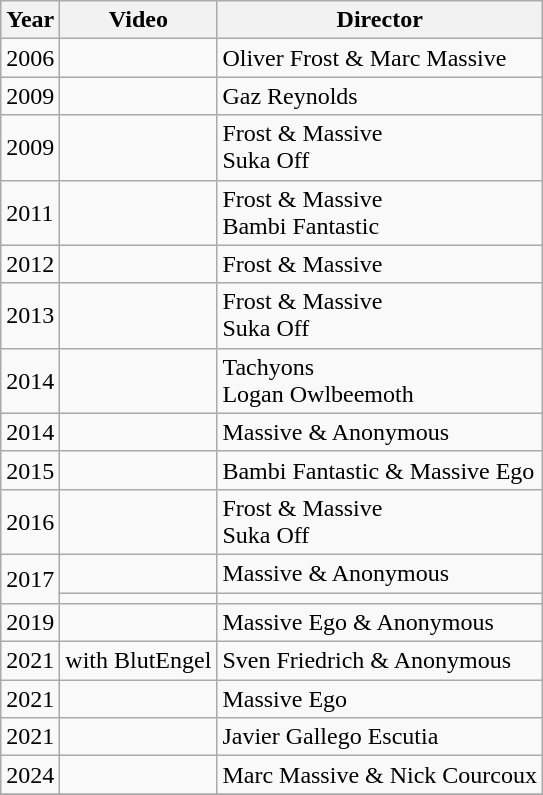<table class="wikitable">
<tr>
<th>Year</th>
<th>Video</th>
<th>Director</th>
</tr>
<tr>
<td>2006</td>
<td></td>
<td>Oliver Frost & Marc Massive</td>
</tr>
<tr>
<td>2009</td>
<td></td>
<td>Gaz Reynolds</td>
</tr>
<tr>
<td>2009</td>
<td></td>
<td>Frost & Massive<br>Suka Off</td>
</tr>
<tr>
<td>2011</td>
<td></td>
<td>Frost & Massive<br>Bambi Fantastic</td>
</tr>
<tr>
<td>2012</td>
<td></td>
<td>Frost & Massive</td>
</tr>
<tr>
<td>2013</td>
<td></td>
<td>Frost & Massive<br>Suka Off</td>
</tr>
<tr>
<td>2014</td>
<td></td>
<td>Tachyons<br>Logan Owlbeemoth</td>
</tr>
<tr>
<td>2014</td>
<td></td>
<td>Massive & Anonymous</td>
</tr>
<tr>
<td>2015</td>
<td></td>
<td>Bambi Fantastic & Massive Ego</td>
</tr>
<tr>
<td>2016</td>
<td></td>
<td>Frost & Massive<br>Suka Off</td>
</tr>
<tr>
<td rowspan="2">2017</td>
<td></td>
<td>Massive & Anonymous</td>
</tr>
<tr>
<td></td>
<td></td>
</tr>
<tr>
<td>2019</td>
<td></td>
<td>Massive Ego & Anonymous</td>
</tr>
<tr>
<td>2021</td>
<td> with BlutEngel</td>
<td>Sven Friedrich & Anonymous</td>
</tr>
<tr>
<td>2021</td>
<td></td>
<td>Massive Ego</td>
</tr>
<tr>
<td>2021</td>
<td></td>
<td>Javier Gallego Escutia</td>
</tr>
<tr>
<td>2024</td>
<td></td>
<td>Marc Massive & Nick Courcoux</td>
</tr>
<tr>
</tr>
</table>
